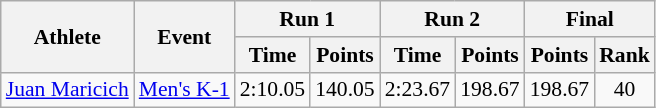<table class=wikitable style="font-size:90%">
<tr>
<th rowspan="2">Athlete</th>
<th rowspan="2">Event</th>
<th colspan="2">Run 1</th>
<th colspan="2">Run 2</th>
<th colspan="2">Final</th>
</tr>
<tr>
<th>Time</th>
<th>Points</th>
<th>Time</th>
<th>Points</th>
<th>Points</th>
<th>Rank</th>
</tr>
<tr>
<td><a href='#'>Juan Maricich</a></td>
<td><a href='#'>Men's K-1</a></td>
<td align="center">2:10.05</td>
<td align="center">140.05</td>
<td align="center">2:23.67</td>
<td align="center">198.67</td>
<td align="center">198.67</td>
<td align="center">40</td>
</tr>
</table>
